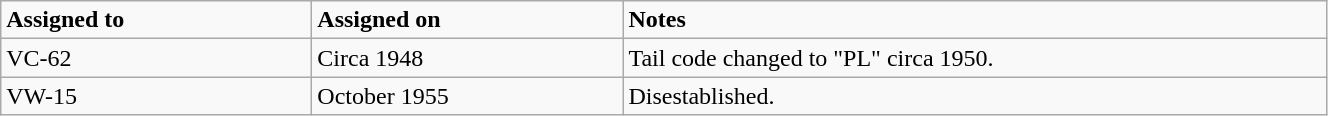<table class="wikitable" style="width: 70%;">
<tr>
<td style="width: 200px;"><strong>Assigned to</strong></td>
<td style="width: 200px;"><strong>Assigned on</strong></td>
<td><strong>Notes</strong></td>
</tr>
<tr>
<td>VC-62</td>
<td>Circa 1948</td>
<td>Tail code changed to "PL" circa 1950.</td>
</tr>
<tr>
<td>VW-15</td>
<td>October 1955</td>
<td>Disestablished.</td>
</tr>
</table>
